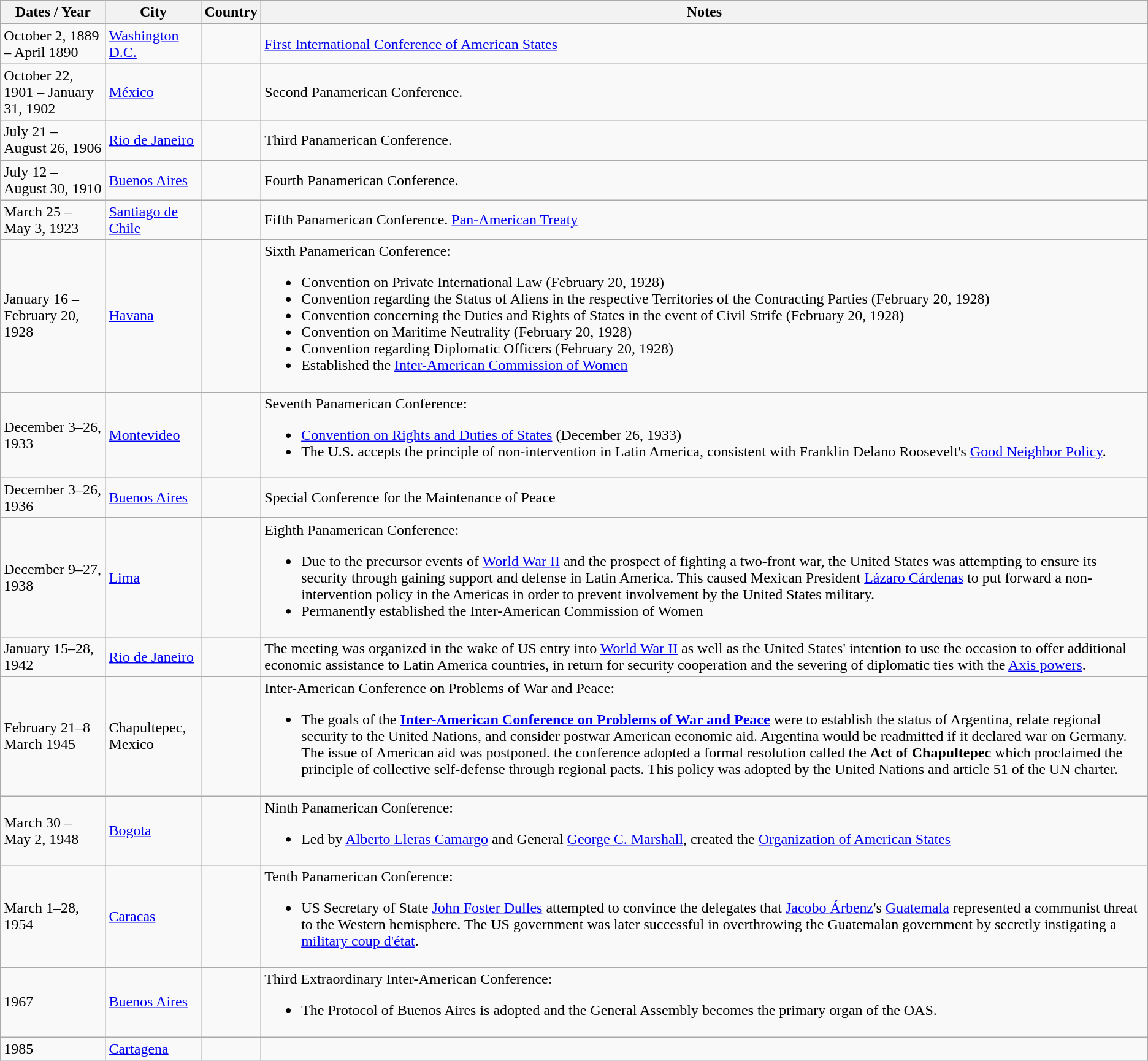<table class = "wikitable">
<tr>
<th align=left>Dates / Year</th>
<th align=left>City</th>
<th align=left>Country</th>
<th align=left>Notes</th>
</tr>
<tr>
<td>October 2, 1889 – April 1890</td>
<td><a href='#'>Washington D.C.</a></td>
<td></td>
<td><a href='#'>First International Conference of American States</a></td>
</tr>
<tr>
<td>October 22, 1901 – January 31, 1902</td>
<td><a href='#'>México</a></td>
<td></td>
<td>Second Panamerican Conference.</td>
</tr>
<tr>
<td>July 21 – August 26, 1906</td>
<td><a href='#'>Rio de Janeiro</a></td>
<td></td>
<td>Third Panamerican Conference.</td>
</tr>
<tr>
<td>July 12 – August 30, 1910</td>
<td><a href='#'>Buenos Aires</a></td>
<td></td>
<td>Fourth Panamerican Conference.</td>
</tr>
<tr>
<td>March 25 – May 3, 1923</td>
<td><a href='#'>Santiago de Chile</a></td>
<td></td>
<td>Fifth Panamerican Conference. <a href='#'>Pan-American Treaty</a></td>
</tr>
<tr>
<td>January 16 – February 20, 1928</td>
<td><a href='#'>Havana</a></td>
<td></td>
<td>Sixth Panamerican Conference:<br><ul><li>Convention on Private International Law (February 20, 1928)</li><li>Convention regarding the Status of Aliens in the respective Territories of the Contracting Parties (February 20, 1928)</li><li>Convention concerning the Duties and Rights of States in the event of Civil Strife (February 20, 1928)</li><li>Convention on Maritime Neutrality (February 20, 1928)</li><li>Convention regarding Diplomatic Officers (February 20, 1928)</li><li>Established the <a href='#'>Inter-American Commission of Women</a></li></ul></td>
</tr>
<tr>
<td>December 3–26, 1933</td>
<td><a href='#'>Montevideo</a></td>
<td></td>
<td>Seventh Panamerican Conference:<br><ul><li><a href='#'>Convention on Rights and Duties of States</a> (December 26, 1933)</li><li>The U.S. accepts the principle of non-intervention in Latin America, consistent with Franklin Delano Roosevelt's <a href='#'>Good Neighbor Policy</a>.</li></ul></td>
</tr>
<tr>
<td>December 3–26, 1936</td>
<td><a href='#'>Buenos Aires</a></td>
<td></td>
<td>Special Conference for the Maintenance of Peace</td>
</tr>
<tr>
<td>December 9–27, 1938</td>
<td><a href='#'>Lima</a></td>
<td></td>
<td>Eighth Panamerican Conference:<br><ul><li>Due to the precursor events of <a href='#'>World War II</a> and the prospect of fighting a two-front war, the United States was attempting to ensure its security through gaining support and defense in Latin America. This caused Mexican President <a href='#'>Lázaro Cárdenas</a> to put forward a non-intervention policy in the Americas in order to prevent involvement by the United States military.</li><li>Permanently established the Inter-American Commission of Women</li></ul></td>
</tr>
<tr>
<td>January 15–28, 1942</td>
<td><a href='#'>Rio de Janeiro</a></td>
<td></td>
<td>The meeting was organized in the wake of US entry into <a href='#'>World War II</a> as well as the United States' intention to use the occasion to offer additional economic assistance to Latin America countries, in return for security cooperation and the severing of diplomatic ties with the <a href='#'>Axis powers</a>.</td>
</tr>
<tr>
<td>February 21–8 March 1945</td>
<td>Chapultepec, Mexico</td>
<td></td>
<td>Inter-American Conference on Problems of War and Peace:<br><ul><li>The goals of the <strong><a href='#'>Inter-American Conference on Problems of War and Peace</a></strong> were to establish the status of Argentina, relate regional security to the United Nations, and consider postwar American economic aid. Argentina would be readmitted if it declared war on Germany. The issue of American aid was postponed. the conference adopted a formal resolution called the <strong> Act of Chapultepec</strong> which proclaimed the principle of collective self-defense through regional pacts.  This policy was adopted by the United Nations and article 51 of the UN charter.</li></ul></td>
</tr>
<tr>
<td>March 30 – May 2, 1948</td>
<td><a href='#'>Bogota</a></td>
<td></td>
<td>Ninth Panamerican Conference:<br><ul><li>Led by <a href='#'>Alberto Lleras Camargo</a> and General <a href='#'>George C. Marshall</a>, created the <a href='#'>Organization of American States</a></li></ul></td>
</tr>
<tr>
<td>March 1–28, 1954</td>
<td><a href='#'>Caracas</a></td>
<td></td>
<td>Tenth Panamerican Conference:<br><ul><li>US Secretary of State <a href='#'>John Foster Dulles</a> attempted to convince the delegates that <a href='#'>Jacobo Árbenz</a>'s <a href='#'>Guatemala</a> represented a communist threat to the Western hemisphere. The US government was later successful in overthrowing the Guatemalan government by secretly instigating a <a href='#'>military coup d'état</a>.</li></ul></td>
</tr>
<tr>
<td>1967</td>
<td><a href='#'>Buenos Aires</a></td>
<td></td>
<td>Third Extraordinary Inter-American Conference:<br><ul><li>The Protocol of Buenos Aires is adopted and the General Assembly becomes the primary organ of the OAS.</li></ul></td>
</tr>
<tr>
<td>1985</td>
<td><a href='#'>Cartagena</a></td>
<td></td>
<td></td>
</tr>
</table>
